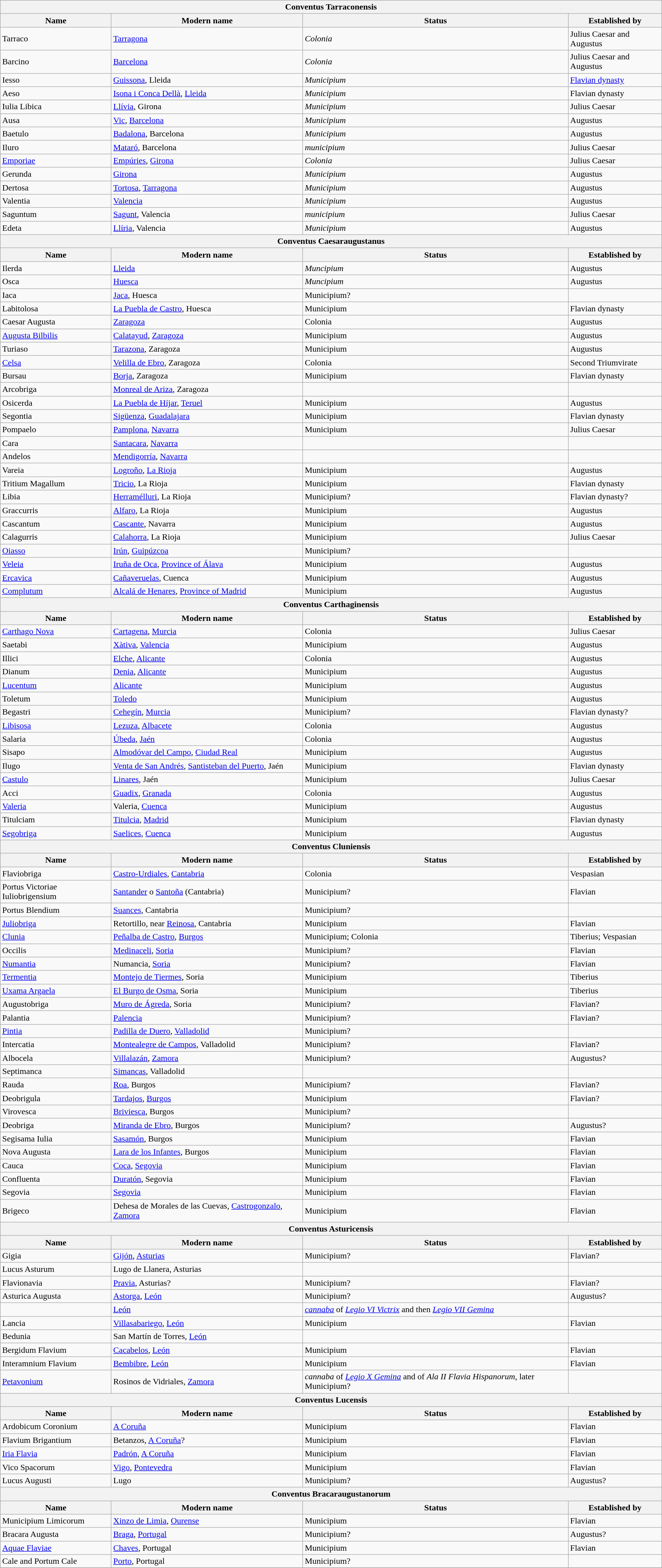<table class="wikitable plainrowheaders" border="1">
<tr>
<th colspan =4>Conventus Tarraconensis</th>
</tr>
<tr>
<th scope="col">Name</th>
<th scope="col">Modern name</th>
<th scope="col">Status</th>
<th scope="col">Established by</th>
</tr>
<tr>
<td>Tarraco</td>
<td><a href='#'>Tarragona</a></td>
<td><em>Colonia</em></td>
<td>Julius Caesar and Augustus</td>
</tr>
<tr>
<td>Barcino</td>
<td><a href='#'>Barcelona</a></td>
<td><em>Colonia</em></td>
<td>Julius Caesar and Augustus</td>
</tr>
<tr>
<td>Iesso</td>
<td><a href='#'>Guissona</a>, Lleida</td>
<td><em>Municipium</em></td>
<td><a href='#'>Flavian dynasty</a></td>
</tr>
<tr>
<td>Aeso</td>
<td><a href='#'>Isona i Conca Dellà</a>, <a href='#'>Lleida</a></td>
<td><em>Municipium</em></td>
<td>Flavian dynasty</td>
</tr>
<tr>
<td>Iulia Libica</td>
<td><a href='#'>Llívia</a>, Girona</td>
<td><em>Municipium</em></td>
<td>Julius Caesar</td>
</tr>
<tr>
<td>Ausa</td>
<td><a href='#'>Vic</a>, <a href='#'>Barcelona</a></td>
<td><em>Municipium</em></td>
<td>Augustus</td>
</tr>
<tr>
<td>Baetulo</td>
<td><a href='#'>Badalona</a>, Barcelona</td>
<td><em>Municipium</em></td>
<td>Augustus</td>
</tr>
<tr>
<td>Iluro</td>
<td><a href='#'>Mataró</a>, Barcelona</td>
<td><em>municipium</em></td>
<td>Julius Caesar</td>
</tr>
<tr>
<td><a href='#'>Emporiae</a></td>
<td><a href='#'>Empúries</a>, <a href='#'>Girona</a></td>
<td><em>Colonia</em></td>
<td>Julius Caesar</td>
</tr>
<tr>
<td>Gerunda</td>
<td><a href='#'>Girona</a></td>
<td><em>Municipium</em></td>
<td>Augustus</td>
</tr>
<tr>
<td>Dertosa</td>
<td><a href='#'>Tortosa</a>, <a href='#'>Tarragona</a></td>
<td><em>Municipium</em></td>
<td>Augustus</td>
</tr>
<tr>
<td>Valentia</td>
<td><a href='#'>Valencia</a></td>
<td><em>Municipium</em></td>
<td>Augustus</td>
</tr>
<tr>
<td>Saguntum</td>
<td><a href='#'>Sagunt</a>, Valencia</td>
<td><em>municipium</em></td>
<td>Julius Caesar</td>
</tr>
<tr>
<td>Edeta</td>
<td><a href='#'>Llíria</a>, Valencia</td>
<td><em>Municipium</em></td>
<td>Augustus</td>
</tr>
<tr>
<th colspan =4>Conventus Caesaraugustanus</th>
</tr>
<tr>
<th scope="col">Name</th>
<th scope="col">Modern name</th>
<th scope="col">Status</th>
<th scope="col">Established by</th>
</tr>
<tr>
<td>Ilerda</td>
<td><a href='#'>Lleida</a></td>
<td><em>Muncipium</em></td>
<td>Augustus</td>
</tr>
<tr>
<td>Osca</td>
<td><a href='#'>Huesca</a></td>
<td><em>Muncipium</em></td>
<td>Augustus</td>
</tr>
<tr>
<td>Iaca</td>
<td><a href='#'>Jaca</a>, Huesca</td>
<td>Municipium?</td>
</tr>
<tr>
<td>Labitolosa</td>
<td><a href='#'>La Puebla de Castro</a>, Huesca</td>
<td>Municipium</td>
<td>Flavian dynasty</td>
</tr>
<tr>
<td>Caesar Augusta</td>
<td><a href='#'>Zaragoza</a></td>
<td>Colonia</td>
<td>Augustus</td>
</tr>
<tr>
<td><a href='#'>Augusta Bilbilis</a></td>
<td><a href='#'>Calatayud</a>, <a href='#'>Zaragoza</a></td>
<td>Municipium</td>
<td>Augustus</td>
</tr>
<tr>
<td>Turiaso</td>
<td><a href='#'>Tarazona</a>, Zaragoza</td>
<td>Municipium</td>
<td>Augustus</td>
</tr>
<tr>
<td><a href='#'>Celsa</a></td>
<td><a href='#'>Velilla de Ebro</a>, Zaragoza</td>
<td>Colonia</td>
<td>Second Triumvirate</td>
</tr>
<tr>
<td>Bursau</td>
<td><a href='#'>Borja</a>, Zaragoza</td>
<td>Municipium</td>
<td>Flavian dynasty</td>
</tr>
<tr>
<td>Arcobriga</td>
<td><a href='#'>Monreal de Ariza</a>, Zaragoza</td>
<td></td>
<td></td>
</tr>
<tr>
<td>Osicerda</td>
<td><a href='#'>La Puebla de Híjar</a>, <a href='#'>Teruel</a></td>
<td>Municipium</td>
<td>Augustus</td>
</tr>
<tr>
<td>Segontia</td>
<td><a href='#'>Sigüenza</a>, <a href='#'>Guadalajara</a></td>
<td>Municipium</td>
<td>Flavian dynasty</td>
</tr>
<tr>
<td>Pompaelo</td>
<td><a href='#'>Pamplona</a>, <a href='#'>Navarra</a></td>
<td>Municipium</td>
<td>Julius Caesar</td>
</tr>
<tr>
<td>Cara</td>
<td><a href='#'>Santacara</a>, <a href='#'>Navarra</a></td>
<td></td>
<td></td>
</tr>
<tr>
<td>Andelos</td>
<td><a href='#'>Mendigorría</a>, <a href='#'>Navarra</a></td>
<td></td>
<td></td>
</tr>
<tr>
<td>Vareia</td>
<td><a href='#'>Logroño</a>, <a href='#'>La Rioja</a></td>
<td>Municipium</td>
<td>Augustus</td>
</tr>
<tr>
<td>Tritium Magallum</td>
<td><a href='#'>Tricio</a>, La Rioja</td>
<td>Municipium</td>
<td>Flavian dynasty</td>
</tr>
<tr>
<td>Libia</td>
<td><a href='#'>Herramélluri</a>, La Rioja</td>
<td>Municipium?</td>
<td>Flavian dynasty?</td>
</tr>
<tr>
<td>Graccurris</td>
<td><a href='#'>Alfaro</a>, La Rioja</td>
<td>Municipium</td>
<td>Augustus</td>
</tr>
<tr>
<td>Cascantum</td>
<td><a href='#'>Cascante</a>, Navarra</td>
<td>Municipium</td>
<td>Augustus</td>
</tr>
<tr>
<td>Calagurris</td>
<td><a href='#'>Calahorra</a>, La Rioja</td>
<td>Municipium</td>
<td>Julius Caesar</td>
</tr>
<tr>
<td><a href='#'>Oiasso</a></td>
<td><a href='#'>Irún</a>, <a href='#'>Guipúzcoa</a></td>
<td>Municipium?</td>
<td></td>
</tr>
<tr>
<td><a href='#'>Veleia</a></td>
<td><a href='#'>Iruña de Oca</a>, <a href='#'>Province of Álava</a></td>
<td>Municipium</td>
<td>Augustus</td>
</tr>
<tr>
<td><a href='#'>Ercavica</a></td>
<td><a href='#'>Cañaveruelas</a>, Cuenca</td>
<td>Municipium</td>
<td>Augustus</td>
</tr>
<tr>
<td><a href='#'>Complutum</a></td>
<td><a href='#'>Alcalá de Henares</a>, <a href='#'>Province of Madrid</a></td>
<td>Municipium</td>
<td>Augustus</td>
</tr>
<tr>
<th colspan =4>Conventus Carthaginensis</th>
</tr>
<tr>
<th scope="col">Name</th>
<th scope="col">Modern name</th>
<th scope="col">Status</th>
<th scope="col">Established by</th>
</tr>
<tr>
<td><a href='#'>Carthago Nova</a></td>
<td><a href='#'>Cartagena</a>, <a href='#'>Murcia</a></td>
<td>Colonia</td>
<td>Julius Caesar</td>
</tr>
<tr>
<td>Saetabi</td>
<td><a href='#'>Xàtiva</a>, <a href='#'>Valencia</a></td>
<td>Municipium</td>
<td>Augustus</td>
</tr>
<tr>
<td>Illici</td>
<td><a href='#'>Elche</a>, <a href='#'>Alicante</a></td>
<td>Colonia</td>
<td>Augustus</td>
</tr>
<tr>
<td>Dianum</td>
<td><a href='#'>Denia</a>, <a href='#'>Alicante</a></td>
<td>Municipium</td>
<td>Augustus</td>
</tr>
<tr>
<td><a href='#'>Lucentum</a></td>
<td><a href='#'>Alicante</a></td>
<td>Municipium</td>
<td>Augustus</td>
</tr>
<tr>
<td>Toletum</td>
<td><a href='#'>Toledo</a></td>
<td>Municipium</td>
<td>Augustus</td>
</tr>
<tr>
<td>Begastri</td>
<td><a href='#'>Cehegín</a>, <a href='#'>Murcia</a></td>
<td>Municipium?</td>
<td>Flavian dynasty?</td>
</tr>
<tr>
<td><a href='#'>Libisosa</a></td>
<td><a href='#'>Lezuza</a>, <a href='#'>Albacete</a></td>
<td>Colonia</td>
<td>Augustus</td>
</tr>
<tr>
<td>Salaria</td>
<td><a href='#'>Úbeda</a>, <a href='#'>Jaén</a></td>
<td>Colonia</td>
<td>Augustus</td>
</tr>
<tr>
<td>Sisapo</td>
<td><a href='#'>Almodóvar del Campo</a>, <a href='#'>Ciudad Real</a></td>
<td>Municipium</td>
<td>Augustus</td>
</tr>
<tr>
<td>Ilugo</td>
<td><a href='#'>Venta de San Andrés</a>, <a href='#'>Santisteban del Puerto</a>, Jaén</td>
<td>Municipium</td>
<td>Flavian dynasty</td>
</tr>
<tr>
<td><a href='#'>Castulo</a></td>
<td><a href='#'>Linares</a>, Jaén</td>
<td>Municipium</td>
<td>Julius Caesar</td>
</tr>
<tr>
<td>Acci</td>
<td><a href='#'>Guadix</a>, <a href='#'>Granada</a></td>
<td>Colonia</td>
<td>Augustus</td>
</tr>
<tr>
<td><a href='#'>Valeria</a></td>
<td>Valeria, <a href='#'>Cuenca</a></td>
<td>Municipium</td>
<td>Augustus</td>
</tr>
<tr>
<td>Titulciam</td>
<td><a href='#'>Titulcia</a>, <a href='#'>Madrid</a></td>
<td>Municipium</td>
<td>Flavian dynasty</td>
</tr>
<tr .>
<td><a href='#'>Segobriga</a></td>
<td><a href='#'>Saelices</a>, <a href='#'>Cuenca</a></td>
<td>Municipium</td>
<td>Augustus</td>
</tr>
<tr>
<th colspan =4>Conventus Cluniensis</th>
</tr>
<tr>
<th scope="col">Name</th>
<th scope="col">Modern name</th>
<th scope="col">Status</th>
<th scope="col">Established by</th>
</tr>
<tr>
<td>Flaviobriga</td>
<td><a href='#'>Castro-Urdiales</a>, <a href='#'>Cantabria</a></td>
<td>Colonia</td>
<td>Vespasian</td>
</tr>
<tr>
<td>Portus Victoriae Iuliobrigensium</td>
<td><a href='#'>Santander</a> o <a href='#'>Santoña</a> (Cantabria)</td>
<td>Municipium?</td>
<td>Flavian</td>
</tr>
<tr>
<td>Portus Blendium</td>
<td><a href='#'>Suances</a>, Cantabria</td>
<td>Municipium?</td>
<td></td>
</tr>
<tr>
<td><a href='#'>Juliobriga</a></td>
<td>Retortillo, near <a href='#'>Reinosa</a>, Cantabria</td>
<td>Municipium</td>
<td>Flavian</td>
</tr>
<tr>
<td><a href='#'>Clunia</a></td>
<td><a href='#'>Peñalba de Castro</a>, <a href='#'>Burgos</a></td>
<td>Municipium; Colonia</td>
<td>Tiberius; Vespasian</td>
</tr>
<tr>
<td>Occilis</td>
<td><a href='#'>Medinaceli</a>, <a href='#'>Soria</a></td>
<td>Municipium?</td>
<td>Flavian</td>
</tr>
<tr>
<td><a href='#'>Numantia</a></td>
<td>Numancia, <a href='#'>Soria</a></td>
<td>Municipium?</td>
<td>Flavian</td>
</tr>
<tr>
<td><a href='#'>Termentia</a></td>
<td><a href='#'>Montejo de Tiermes</a>, Soria</td>
<td>Municipium</td>
<td>Tiberius</td>
</tr>
<tr>
<td><a href='#'>Uxama Argaela</a></td>
<td><a href='#'>El Burgo de Osma</a>, Soria</td>
<td>Municipium</td>
<td>Tiberius</td>
</tr>
<tr>
<td>Augustobriga</td>
<td><a href='#'>Muro de Ágreda</a>, Soria</td>
<td>Municipium?</td>
<td>Flavian?</td>
</tr>
<tr>
<td>Palantia</td>
<td><a href='#'>Palencia</a></td>
<td>Municipium?</td>
<td>Flavian?</td>
</tr>
<tr>
<td><a href='#'>Pintia</a></td>
<td><a href='#'>Padilla de Duero</a>, <a href='#'>Valladolid</a></td>
<td>Municipium?</td>
<td></td>
</tr>
<tr>
<td>Intercatia</td>
<td><a href='#'>Montealegre de Campos</a>, Valladolid</td>
<td>Municipium?</td>
<td>Flavian?</td>
</tr>
<tr>
<td>Albocela</td>
<td><a href='#'>Villalazán</a>, <a href='#'>Zamora</a></td>
<td>Municipium?</td>
<td>Augustus?</td>
</tr>
<tr>
<td>Septimanca</td>
<td><a href='#'>Simancas</a>, Valladolid</td>
<td></td>
<td></td>
</tr>
<tr>
<td>Rauda</td>
<td><a href='#'>Roa</a>, Burgos</td>
<td>Municipium?</td>
<td>Flavian?</td>
</tr>
<tr>
<td>Deobrigula</td>
<td><a href='#'>Tardajos</a>, <a href='#'>Burgos</a></td>
<td>Municipium</td>
<td>Flavian?</td>
</tr>
<tr>
<td>Virovesca</td>
<td><a href='#'>Briviesca</a>, Burgos</td>
<td>Municipium?</td>
<td></td>
</tr>
<tr>
<td>Deobriga</td>
<td><a href='#'>Miranda de Ebro</a>, Burgos</td>
<td>Municipium?</td>
<td>Augustus?</td>
</tr>
<tr>
<td>Segisama Iulia</td>
<td><a href='#'>Sasamón</a>, Burgos</td>
<td>Municipium</td>
<td>Flavian</td>
</tr>
<tr>
<td>Nova Augusta</td>
<td><a href='#'>Lara de los Infantes</a>, Burgos</td>
<td>Municipium</td>
<td>Flavian</td>
</tr>
<tr>
<td>Cauca</td>
<td><a href='#'>Coca</a>, <a href='#'>Segovia</a></td>
<td>Municipium</td>
<td>Flavian</td>
</tr>
<tr>
<td>Confluenta</td>
<td><a href='#'>Duratón</a>, Segovia</td>
<td>Municipium</td>
<td>Flavian</td>
</tr>
<tr>
<td>Segovia</td>
<td><a href='#'>Segovia</a></td>
<td>Municipium</td>
<td>Flavian</td>
</tr>
<tr>
<td>Brigeco</td>
<td>Dehesa de Morales de las Cuevas, <a href='#'>Castrogonzalo</a>, <a href='#'>Zamora</a></td>
<td>Municipium</td>
<td>Flavian</td>
</tr>
<tr>
<th colspan =4>Conventus Asturicensis</th>
</tr>
<tr>
<th scope="col">Name</th>
<th scope="col">Modern name</th>
<th scope="col">Status</th>
<th scope="col">Established by</th>
</tr>
<tr>
<td>Gigia</td>
<td><a href='#'>Gijón</a>, <a href='#'>Asturias</a></td>
<td>Municipium?</td>
<td>Flavian?</td>
</tr>
<tr>
<td>Lucus Asturum</td>
<td>Lugo de Llanera, Asturias</td>
<td></td>
<td></td>
</tr>
<tr>
<td>Flavionavia</td>
<td><a href='#'>Pravia</a>, Asturias?</td>
<td>Municipium?</td>
<td>Flavian?</td>
</tr>
<tr>
<td>Asturica Augusta</td>
<td><a href='#'>Astorga</a>, <a href='#'>León</a></td>
<td>Municipium?</td>
<td>Augustus?</td>
</tr>
<tr>
<td></td>
<td><a href='#'>León</a></td>
<td><em><a href='#'>cannaba</a></em> of <em><a href='#'>Legio VI Victrix</a></em> and then <em><a href='#'>Legio VII Gemina</a></em></td>
<td></td>
</tr>
<tr>
<td>Lancia</td>
<td><a href='#'>Villasabariego</a>, <a href='#'>León</a></td>
<td>Municipium</td>
<td>Flavian</td>
</tr>
<tr>
<td>Bedunia</td>
<td>San Martín de Torres, <a href='#'>León</a></td>
<td></td>
<td></td>
</tr>
<tr>
<td>Bergidum Flavium</td>
<td><a href='#'>Cacabelos</a>, <a href='#'>León</a></td>
<td>Municipium</td>
<td>Flavian</td>
</tr>
<tr>
<td>Interamnium Flavium</td>
<td><a href='#'>Bembibre</a>, <a href='#'>León</a></td>
<td>Municipium</td>
<td>Flavian</td>
</tr>
<tr>
<td><a href='#'>Petavonium</a></td>
<td>Rosinos de Vidriales, <a href='#'>Zamora</a></td>
<td><em>cannaba</em> of <em><a href='#'>Legio X Gemina</a></em> and of <em>Ala II Flavia Hispanorum</em>, later Municipium?</td>
<td></td>
</tr>
<tr>
<th colspan =4>Conventus Lucensis</th>
</tr>
<tr>
<th scope="col">Name</th>
<th scope="col">Modern name</th>
<th scope="col">Status</th>
<th scope="col">Established by</th>
</tr>
<tr>
<td>Ardobicum Coronium</td>
<td><a href='#'>A Coruña</a></td>
<td>Municipium</td>
<td>Flavian</td>
</tr>
<tr>
<td>Flavium Brigantium</td>
<td>Betanzos, <a href='#'>A Coruña</a>?</td>
<td>Municipium</td>
<td>Flavian</td>
</tr>
<tr>
<td><a href='#'>Iria Flavia</a></td>
<td><a href='#'>Padrón</a>, <a href='#'>A Coruña</a></td>
<td>Municipium</td>
<td>Flavian</td>
</tr>
<tr>
<td>Vico Spacorum</td>
<td><a href='#'>Vigo</a>, <a href='#'>Pontevedra</a></td>
<td>Municipium</td>
<td>Flavian</td>
</tr>
<tr>
<td>Lucus Augusti</td>
<td>Lugo</td>
<td>Municipium?</td>
<td>Augustus?</td>
</tr>
<tr>
<th colspan =4>Conventus Bracaraugustanorum</th>
</tr>
<tr>
<th scope="col">Name</th>
<th scope="col">Modern name</th>
<th scope="col">Status</th>
<th scope="col">Established by</th>
</tr>
<tr>
<td>Municipium Limicorum</td>
<td><a href='#'>Xinzo de Limia</a>, <a href='#'>Ourense</a></td>
<td>Municipium</td>
<td>Flavian</td>
</tr>
<tr>
<td>Bracara Augusta</td>
<td><a href='#'>Braga</a>, <a href='#'>Portugal</a></td>
<td>Municipium?</td>
<td>Augustus?</td>
</tr>
<tr>
<td><a href='#'>Aquae Flaviae</a></td>
<td><a href='#'>Chaves</a>, Portugal</td>
<td>Municipium</td>
<td>Flavian</td>
</tr>
<tr>
<td>Cale and Portum Cale</td>
<td><a href='#'>Porto</a>, Portugal</td>
<td>Municipium?</td>
<td></td>
</tr>
<tr>
</tr>
</table>
